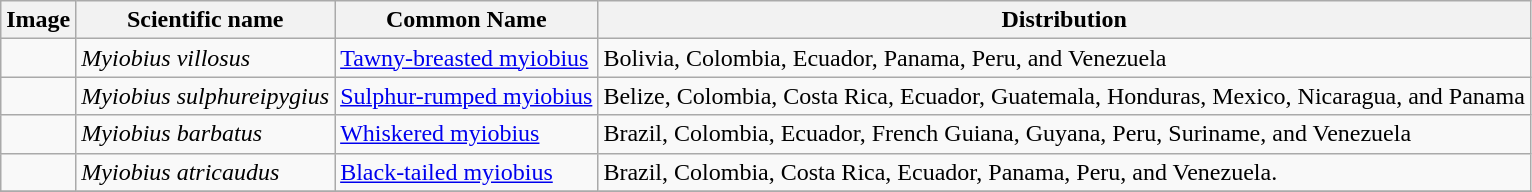<table class="wikitable">
<tr>
<th>Image</th>
<th>Scientific name</th>
<th>Common Name</th>
<th>Distribution</th>
</tr>
<tr>
<td></td>
<td><em>Myiobius villosus</em></td>
<td><a href='#'>Tawny-breasted myiobius</a></td>
<td>Bolivia, Colombia, Ecuador, Panama, Peru, and Venezuela</td>
</tr>
<tr>
<td></td>
<td><em>Myiobius sulphureipygius</em></td>
<td><a href='#'>Sulphur-rumped myiobius</a></td>
<td>Belize, Colombia, Costa Rica, Ecuador, Guatemala, Honduras, Mexico, Nicaragua, and Panama</td>
</tr>
<tr>
<td></td>
<td><em>Myiobius barbatus</em></td>
<td><a href='#'>Whiskered myiobius</a></td>
<td>Brazil, Colombia, Ecuador, French Guiana, Guyana, Peru, Suriname, and Venezuela</td>
</tr>
<tr>
<td></td>
<td><em>Myiobius atricaudus</em></td>
<td><a href='#'>Black-tailed myiobius</a></td>
<td>Brazil, Colombia, Costa Rica, Ecuador, Panama, Peru, and Venezuela.</td>
</tr>
<tr>
</tr>
</table>
